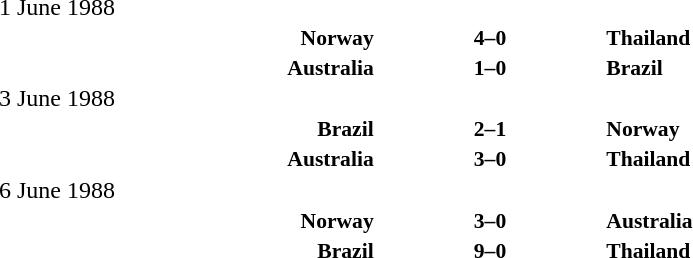<table width=100% cellspacing=1>
<tr>
<th width=20%></th>
<th width=12%></th>
<th width=20%></th>
<th></th>
</tr>
<tr>
<td>1 June 1988</td>
</tr>
<tr style=font-size:90%>
<td align=right><strong>Norway</strong></td>
<td align=center><strong>4–0</strong></td>
<td><strong>Thailand</strong></td>
</tr>
<tr style=font-size:90%>
<td align=right><strong>Australia</strong></td>
<td align=center><strong>1–0</strong></td>
<td><strong>Brazil</strong></td>
</tr>
<tr>
<td>3 June 1988</td>
</tr>
<tr style=font-size:90%>
<td align=right><strong>Brazil</strong></td>
<td align=center><strong>2–1</strong></td>
<td><strong>Norway</strong></td>
</tr>
<tr style=font-size:90%>
<td align=right><strong>Australia</strong></td>
<td align=center><strong>3–0</strong></td>
<td><strong>Thailand</strong></td>
</tr>
<tr>
<td>6 June 1988</td>
</tr>
<tr style=font-size:90%>
<td align=right><strong>Norway</strong></td>
<td align=center><strong>3–0</strong></td>
<td><strong>Australia</strong></td>
</tr>
<tr style=font-size:90%>
<td align=right><strong>Brazil</strong></td>
<td align=center><strong>9–0</strong></td>
<td><strong>Thailand</strong></td>
</tr>
</table>
